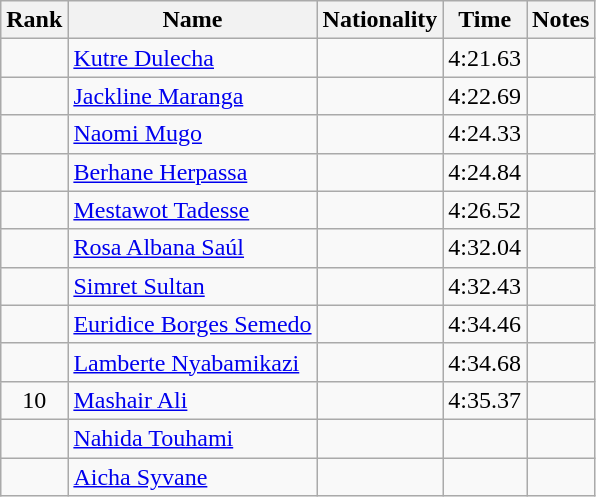<table class="wikitable sortable" style="text-align:center">
<tr>
<th>Rank</th>
<th>Name</th>
<th>Nationality</th>
<th>Time</th>
<th>Notes</th>
</tr>
<tr>
<td></td>
<td align=left><a href='#'>Kutre Dulecha</a></td>
<td align=left></td>
<td>4:21.63</td>
<td></td>
</tr>
<tr>
<td></td>
<td align=left><a href='#'>Jackline Maranga</a></td>
<td align=left></td>
<td>4:22.69</td>
<td></td>
</tr>
<tr>
<td></td>
<td align=left><a href='#'>Naomi Mugo</a></td>
<td align=left></td>
<td>4:24.33</td>
<td></td>
</tr>
<tr>
<td></td>
<td align=left><a href='#'>Berhane Herpassa</a></td>
<td align=left></td>
<td>4:24.84</td>
<td></td>
</tr>
<tr>
<td></td>
<td align=left><a href='#'>Mestawot Tadesse</a></td>
<td align=left></td>
<td>4:26.52</td>
<td></td>
</tr>
<tr>
<td></td>
<td align=left><a href='#'>Rosa Albana Saúl</a></td>
<td align=left></td>
<td>4:32.04</td>
<td></td>
</tr>
<tr>
<td></td>
<td align=left><a href='#'>Simret Sultan</a></td>
<td align=left></td>
<td>4:32.43</td>
<td></td>
</tr>
<tr>
<td></td>
<td align=left><a href='#'>Euridice Borges Semedo</a></td>
<td align=left></td>
<td>4:34.46</td>
<td></td>
</tr>
<tr>
<td></td>
<td align=left><a href='#'>Lamberte Nyabamikazi</a></td>
<td align=left></td>
<td>4:34.68</td>
<td></td>
</tr>
<tr>
<td>10</td>
<td align=left><a href='#'>Mashair Ali</a></td>
<td align=left></td>
<td>4:35.37</td>
<td></td>
</tr>
<tr>
<td></td>
<td align=left><a href='#'>Nahida Touhami</a></td>
<td align=left></td>
<td></td>
<td></td>
</tr>
<tr>
<td></td>
<td align=left><a href='#'>Aicha Syvane</a></td>
<td align=left></td>
<td></td>
<td></td>
</tr>
</table>
